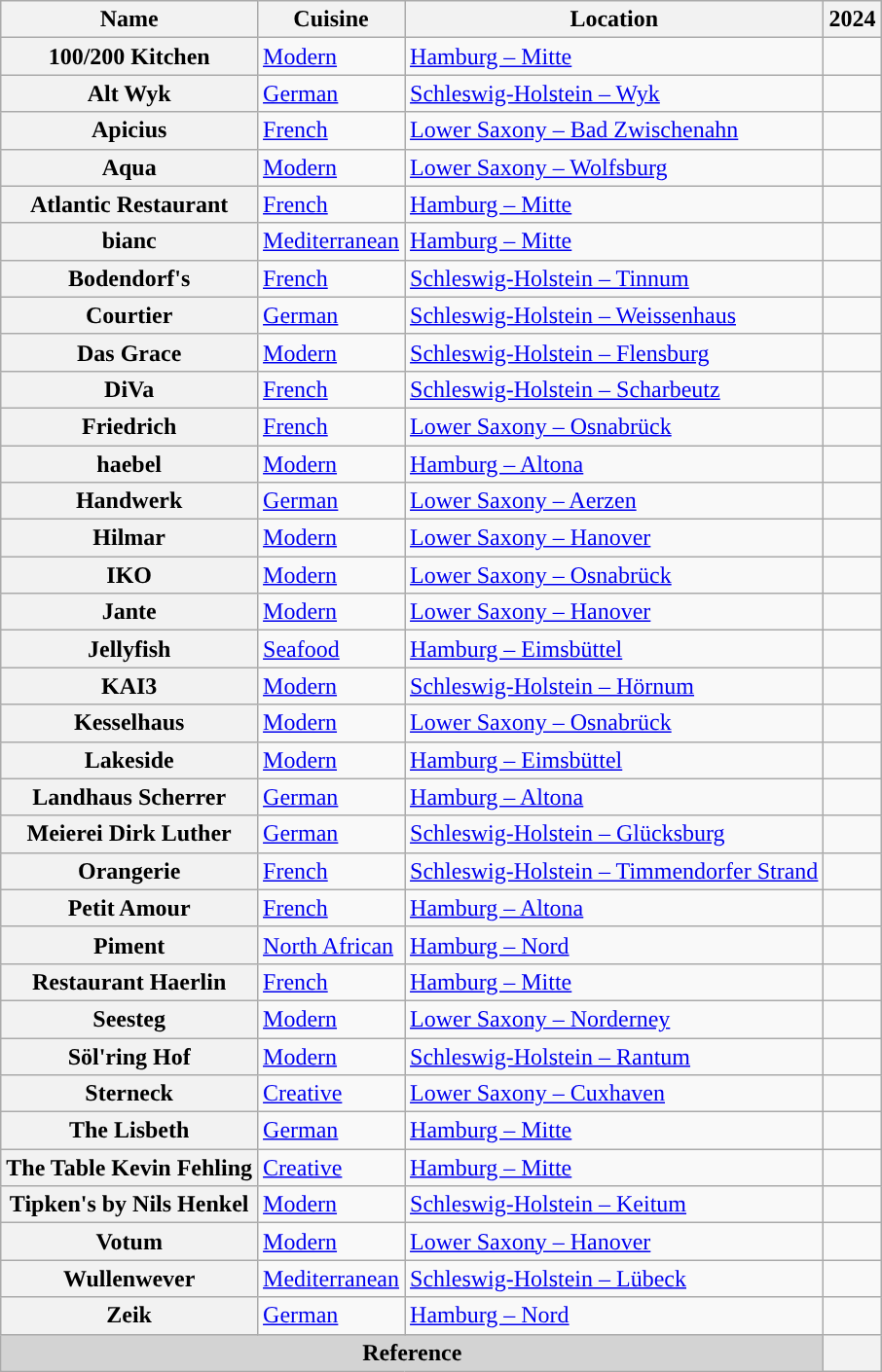<table class="wikitable sortable plainrowheaders" style="text-align:left;"">
<tr>
<th scope="col">Name</th>
<th scope="col">Cuisine</th>
<th scope="col">Location</th>
<th scope="col">2024</th>
</tr>
<tr>
<th scope="row">100/200 Kitchen</th>
<td><a href='#'>Modern</a></td>
<td><a href='#'>Hamburg – Mitte</a></td>
<td></td>
</tr>
<tr>
<th scope="row">Alt Wyk</th>
<td><a href='#'>German</a></td>
<td><a href='#'>Schleswig-Holstein – Wyk</a></td>
<td></td>
</tr>
<tr>
<th scope="row">Apicius</th>
<td><a href='#'>French</a></td>
<td><a href='#'>Lower Saxony – Bad Zwischenahn</a></td>
<td></td>
</tr>
<tr>
<th scope="row">Aqua</th>
<td><a href='#'>Modern</a></td>
<td><a href='#'>Lower Saxony – Wolfsburg</a></td>
<td></td>
</tr>
<tr>
<th scope="row">Atlantic Restaurant</th>
<td><a href='#'>French</a></td>
<td><a href='#'>Hamburg – Mitte</a></td>
<td></td>
</tr>
<tr>
<th scope="row">bianc</th>
<td><a href='#'>Mediterranean</a></td>
<td><a href='#'>Hamburg – Mitte</a></td>
<td></td>
</tr>
<tr>
<th scope="row">Bodendorf's</th>
<td><a href='#'>French</a></td>
<td><a href='#'>Schleswig-Holstein – Tinnum</a></td>
<td></td>
</tr>
<tr>
<th scope="row">Courtier</th>
<td><a href='#'>German</a></td>
<td><a href='#'>Schleswig-Holstein – Weissenhaus</a></td>
<td></td>
</tr>
<tr>
<th scope="row">Das Grace</th>
<td><a href='#'>Modern</a></td>
<td><a href='#'>Schleswig-Holstein – Flensburg</a></td>
<td></td>
</tr>
<tr>
<th scope="row">DiVa</th>
<td><a href='#'>French</a></td>
<td><a href='#'>Schleswig-Holstein – Scharbeutz</a></td>
<td></td>
</tr>
<tr>
<th scope="row">Friedrich</th>
<td><a href='#'>French</a></td>
<td><a href='#'>Lower Saxony – Osnabrück</a></td>
<td></td>
</tr>
<tr>
<th scope="row">haebel</th>
<td><a href='#'>Modern</a></td>
<td><a href='#'>Hamburg – Altona</a></td>
<td></td>
</tr>
<tr>
<th scope="row">Handwerk</th>
<td><a href='#'>German</a></td>
<td><a href='#'>Lower Saxony – Aerzen</a></td>
<td></td>
</tr>
<tr>
<th scope="row">Hilmar</th>
<td><a href='#'>Modern</a></td>
<td><a href='#'>Lower Saxony – Hanover</a></td>
<td></td>
</tr>
<tr>
<th scope="row">IKO</th>
<td><a href='#'>Modern</a></td>
<td><a href='#'>Lower Saxony – Osnabrück</a></td>
<td></td>
</tr>
<tr>
<th scope="row">Jante</th>
<td><a href='#'>Modern</a></td>
<td><a href='#'>Lower Saxony – Hanover</a></td>
<td></td>
</tr>
<tr>
<th scope="row">Jellyfish</th>
<td><a href='#'>Seafood</a></td>
<td><a href='#'>Hamburg – Eimsbüttel</a></td>
<td></td>
</tr>
<tr>
<th scope="row">KAI3</th>
<td><a href='#'>Modern</a></td>
<td><a href='#'>Schleswig-Holstein – Hörnum</a></td>
<td></td>
</tr>
<tr>
<th scope="row">Kesselhaus</th>
<td><a href='#'>Modern</a></td>
<td><a href='#'>Lower Saxony – Osnabrück</a></td>
<td></td>
</tr>
<tr>
<th scope="row">Lakeside</th>
<td><a href='#'>Modern</a></td>
<td><a href='#'>Hamburg – Eimsbüttel</a></td>
<td></td>
</tr>
<tr>
<th scope="row">Landhaus Scherrer</th>
<td><a href='#'>German</a></td>
<td><a href='#'>Hamburg – Altona</a></td>
<td></td>
</tr>
<tr>
<th scope="row">Meierei Dirk Luther</th>
<td><a href='#'>German</a></td>
<td><a href='#'>Schleswig-Holstein – Glücksburg</a></td>
<td></td>
</tr>
<tr>
<th scope="row">Orangerie</th>
<td><a href='#'>French</a></td>
<td><a href='#'>Schleswig-Holstein – Timmendorfer Strand</a></td>
<td></td>
</tr>
<tr>
<th scope="row">Petit Amour</th>
<td><a href='#'>French</a></td>
<td><a href='#'>Hamburg – Altona</a></td>
<td></td>
</tr>
<tr>
<th scope="row">Piment</th>
<td><a href='#'>North African</a></td>
<td><a href='#'>Hamburg – Nord</a></td>
<td></td>
</tr>
<tr>
<th scope="row">Restaurant Haerlin</th>
<td><a href='#'>French</a></td>
<td><a href='#'>Hamburg – Mitte</a></td>
<td></td>
</tr>
<tr>
<th scope="row">Seesteg</th>
<td><a href='#'>Modern</a></td>
<td><a href='#'>Lower Saxony – Norderney</a></td>
<td></td>
</tr>
<tr>
<th scope="row">Söl'ring Hof</th>
<td><a href='#'>Modern</a></td>
<td><a href='#'>Schleswig-Holstein – Rantum</a></td>
<td></td>
</tr>
<tr>
<th scope="row">Sterneck</th>
<td><a href='#'>Creative</a></td>
<td><a href='#'>Lower Saxony – Cuxhaven</a></td>
<td></td>
</tr>
<tr>
<th scope="row">The Lisbeth</th>
<td><a href='#'>German</a></td>
<td><a href='#'>Hamburg – Mitte</a></td>
<td></td>
</tr>
<tr>
<th scope="row">The Table Kevin Fehling</th>
<td><a href='#'>Creative</a></td>
<td><a href='#'>Hamburg – Mitte</a></td>
<td></td>
</tr>
<tr>
<th scope="row">Tipken's by Nils Henkel</th>
<td><a href='#'>Modern</a></td>
<td><a href='#'>Schleswig-Holstein – Keitum</a></td>
<td></td>
</tr>
<tr>
<th scope="row">Votum</th>
<td><a href='#'>Modern</a></td>
<td><a href='#'>Lower Saxony – Hanover</a></td>
<td></td>
</tr>
<tr>
<th scope="row">Wullenwever</th>
<td><a href='#'>Mediterranean</a></td>
<td><a href='#'>Schleswig-Holstein – Lübeck</a></td>
<td></td>
</tr>
<tr>
<th scope="row">Zeik</th>
<td><a href='#'>German</a></td>
<td><a href='#'>Hamburg – Nord</a></td>
<td></td>
</tr>
<tr>
<th colspan="3" style="text-align: center;background: lightgray;">Reference</th>
<th></th>
</tr>
</table>
